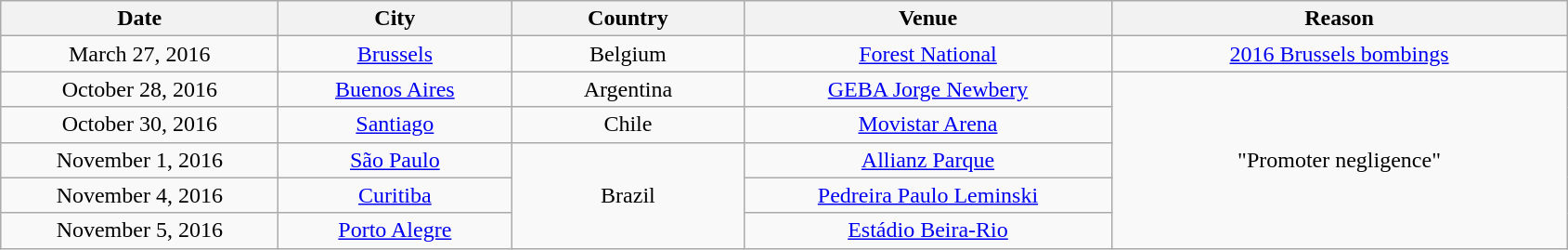<table class="wikitable" style="text-align:center;">
<tr>
<th scope="col" style="width:12em;">Date</th>
<th scope="col" style="width:10em;">City</th>
<th scope="col" style="width:10em;">Country</th>
<th scope="col" style="width:16em;">Venue</th>
<th scope="col" style="width:20em;">Reason</th>
</tr>
<tr>
<td>March 27, 2016</td>
<td><a href='#'>Brussels</a></td>
<td>Belgium</td>
<td><a href='#'>Forest National</a></td>
<td><a href='#'>2016 Brussels bombings</a></td>
</tr>
<tr>
<td>October 28, 2016</td>
<td><a href='#'>Buenos Aires</a></td>
<td>Argentina</td>
<td><a href='#'>GEBA Jorge Newbery</a></td>
<td rowspan="5">"Promoter negligence"</td>
</tr>
<tr>
<td>October 30, 2016</td>
<td><a href='#'>Santiago</a></td>
<td>Chile</td>
<td><a href='#'>Movistar Arena</a></td>
</tr>
<tr>
<td>November 1, 2016</td>
<td><a href='#'>São Paulo</a></td>
<td rowspan="3">Brazil</td>
<td><a href='#'>Allianz Parque</a></td>
</tr>
<tr>
<td>November 4, 2016</td>
<td><a href='#'>Curitiba</a></td>
<td><a href='#'>Pedreira Paulo Leminski</a></td>
</tr>
<tr>
<td>November 5, 2016</td>
<td><a href='#'>Porto Alegre</a></td>
<td><a href='#'>Estádio Beira-Rio</a></td>
</tr>
</table>
